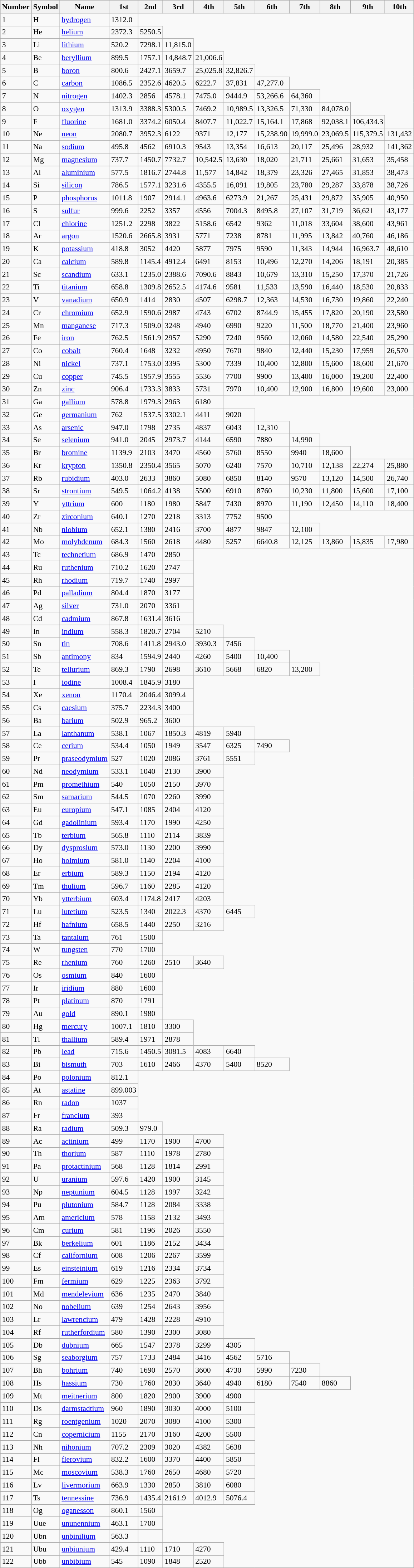<table class="wikitable sortable" style="font-size:90%;">
<tr>
<th>Number</th>
<th>Symbol</th>
<th>Name</th>
<th>1st</th>
<th>2nd</th>
<th>3rd</th>
<th>4th</th>
<th>5th</th>
<th>6th</th>
<th>7th</th>
<th>8th</th>
<th>9th</th>
<th>10th</th>
</tr>
<tr>
<td>1</td>
<td>H</td>
<td><a href='#'>hydrogen</a></td>
<td>1312.0</td>
</tr>
<tr>
<td>2</td>
<td>He</td>
<td><a href='#'>helium</a></td>
<td>2372.3</td>
<td>5250.5</td>
</tr>
<tr>
<td>3</td>
<td>Li</td>
<td><a href='#'>lithium</a></td>
<td>520.2</td>
<td>7298.1</td>
<td>11,815.0</td>
</tr>
<tr>
<td>4</td>
<td>Be</td>
<td><a href='#'>beryllium</a></td>
<td>899.5</td>
<td>1757.1</td>
<td>14,848.7</td>
<td>21,006.6</td>
</tr>
<tr>
<td>5</td>
<td>B</td>
<td><a href='#'>boron</a></td>
<td>800.6</td>
<td>2427.1</td>
<td>3659.7</td>
<td>25,025.8</td>
<td>32,826.7</td>
</tr>
<tr>
<td>6</td>
<td>C</td>
<td><a href='#'>carbon</a></td>
<td>1086.5</td>
<td>2352.6</td>
<td>4620.5</td>
<td>6222.7</td>
<td>37,831</td>
<td>47,277.0</td>
</tr>
<tr>
<td>7</td>
<td>N</td>
<td><a href='#'>nitrogen</a></td>
<td>1402.3</td>
<td>2856</td>
<td>4578.1</td>
<td>7475.0</td>
<td>9444.9</td>
<td>53,266.6</td>
<td>64,360</td>
</tr>
<tr>
<td>8</td>
<td>O</td>
<td><a href='#'>oxygen</a></td>
<td>1313.9</td>
<td>3388.3</td>
<td>5300.5</td>
<td>7469.2</td>
<td>10,989.5</td>
<td>13,326.5</td>
<td>71,330</td>
<td>84,078.0</td>
</tr>
<tr>
<td>9</td>
<td>F</td>
<td><a href='#'>fluorine</a></td>
<td>1681.0</td>
<td>3374.2</td>
<td>6050.4</td>
<td>8407.7</td>
<td>11,022.7</td>
<td>15,164.1</td>
<td>17,868</td>
<td>92,038.1</td>
<td>106,434.3</td>
</tr>
<tr>
<td>10</td>
<td>Ne</td>
<td><a href='#'>neon</a></td>
<td>2080.7</td>
<td>3952.3</td>
<td>6122</td>
<td>9371</td>
<td>12,177</td>
<td>15,238.90</td>
<td>19,999.0</td>
<td>23,069.5</td>
<td>115,379.5</td>
<td>131,432</td>
</tr>
<tr>
<td>11</td>
<td>Na</td>
<td><a href='#'>sodium</a></td>
<td>495.8</td>
<td>4562</td>
<td>6910.3</td>
<td>9543</td>
<td>13,354</td>
<td>16,613</td>
<td>20,117</td>
<td>25,496</td>
<td>28,932</td>
<td>141,362</td>
</tr>
<tr>
<td>12</td>
<td>Mg</td>
<td><a href='#'>magnesium</a></td>
<td>737.7</td>
<td>1450.7</td>
<td>7732.7</td>
<td>10,542.5</td>
<td>13,630</td>
<td>18,020</td>
<td>21,711</td>
<td>25,661</td>
<td>31,653</td>
<td>35,458</td>
</tr>
<tr>
<td>13</td>
<td>Al</td>
<td><a href='#'>aluminium</a></td>
<td>577.5</td>
<td>1816.7</td>
<td>2744.8</td>
<td>11,577</td>
<td>14,842</td>
<td>18,379</td>
<td>23,326</td>
<td>27,465</td>
<td>31,853</td>
<td>38,473</td>
</tr>
<tr>
<td>14</td>
<td>Si</td>
<td><a href='#'>silicon</a></td>
<td>786.5</td>
<td>1577.1</td>
<td>3231.6</td>
<td>4355.5</td>
<td>16,091</td>
<td>19,805</td>
<td>23,780</td>
<td>29,287</td>
<td>33,878</td>
<td>38,726</td>
</tr>
<tr>
<td>15</td>
<td>P</td>
<td><a href='#'>phosphorus</a></td>
<td>1011.8</td>
<td>1907</td>
<td>2914.1</td>
<td>4963.6</td>
<td>6273.9</td>
<td>21,267</td>
<td>25,431</td>
<td>29,872</td>
<td>35,905</td>
<td>40,950</td>
</tr>
<tr>
<td>16</td>
<td>S</td>
<td><a href='#'>sulfur</a></td>
<td>999.6</td>
<td>2252</td>
<td>3357</td>
<td>4556</td>
<td>7004.3</td>
<td>8495.8</td>
<td>27,107</td>
<td>31,719</td>
<td>36,621</td>
<td>43,177</td>
</tr>
<tr>
<td>17</td>
<td>Cl</td>
<td><a href='#'>chlorine</a></td>
<td>1251.2</td>
<td>2298</td>
<td>3822</td>
<td>5158.6</td>
<td>6542</td>
<td>9362</td>
<td>11,018</td>
<td>33,604</td>
<td>38,600</td>
<td>43,961</td>
</tr>
<tr>
<td>18</td>
<td>Ar</td>
<td><a href='#'>argon</a></td>
<td>1520.6</td>
<td>2665.8</td>
<td>3931</td>
<td>5771</td>
<td>7238</td>
<td>8781</td>
<td>11,995</td>
<td>13,842</td>
<td>40,760</td>
<td>46,186</td>
</tr>
<tr>
<td>19</td>
<td>K</td>
<td><a href='#'>potassium</a></td>
<td>418.8</td>
<td>3052</td>
<td>4420</td>
<td>5877</td>
<td>7975</td>
<td>9590</td>
<td>11,343</td>
<td>14,944</td>
<td>16,963.7</td>
<td>48,610</td>
</tr>
<tr>
<td>20</td>
<td>Ca</td>
<td><a href='#'>calcium</a></td>
<td>589.8</td>
<td>1145.4</td>
<td>4912.4</td>
<td>6491</td>
<td>8153</td>
<td>10,496</td>
<td>12,270</td>
<td>14,206</td>
<td>18,191</td>
<td>20,385</td>
</tr>
<tr>
<td>21</td>
<td>Sc</td>
<td><a href='#'>scandium</a></td>
<td>633.1</td>
<td>1235.0</td>
<td>2388.6</td>
<td>7090.6</td>
<td>8843</td>
<td>10,679</td>
<td>13,310</td>
<td>15,250</td>
<td>17,370</td>
<td>21,726</td>
</tr>
<tr>
<td>22</td>
<td>Ti</td>
<td><a href='#'>titanium</a></td>
<td>658.8</td>
<td>1309.8</td>
<td>2652.5</td>
<td>4174.6</td>
<td>9581</td>
<td>11,533</td>
<td>13,590</td>
<td>16,440</td>
<td>18,530</td>
<td>20,833</td>
</tr>
<tr>
<td>23</td>
<td>V</td>
<td><a href='#'>vanadium</a></td>
<td>650.9</td>
<td>1414</td>
<td>2830</td>
<td>4507</td>
<td>6298.7</td>
<td>12,363</td>
<td>14,530</td>
<td>16,730</td>
<td>19,860</td>
<td>22,240</td>
</tr>
<tr>
<td>24</td>
<td>Cr</td>
<td><a href='#'>chromium</a></td>
<td>652.9</td>
<td>1590.6</td>
<td>2987</td>
<td>4743</td>
<td>6702</td>
<td>8744.9</td>
<td>15,455</td>
<td>17,820</td>
<td>20,190</td>
<td>23,580</td>
</tr>
<tr>
<td>25</td>
<td>Mn</td>
<td><a href='#'>manganese</a></td>
<td>717.3</td>
<td>1509.0</td>
<td>3248</td>
<td>4940</td>
<td>6990</td>
<td>9220</td>
<td>11,500</td>
<td>18,770</td>
<td>21,400</td>
<td>23,960</td>
</tr>
<tr>
<td>26</td>
<td>Fe</td>
<td><a href='#'>iron</a></td>
<td>762.5</td>
<td>1561.9</td>
<td>2957</td>
<td>5290</td>
<td>7240</td>
<td>9560</td>
<td>12,060</td>
<td>14,580</td>
<td>22,540</td>
<td>25,290</td>
</tr>
<tr>
<td>27</td>
<td>Co</td>
<td><a href='#'>cobalt</a></td>
<td>760.4</td>
<td>1648</td>
<td>3232</td>
<td>4950</td>
<td>7670</td>
<td>9840</td>
<td>12,440</td>
<td>15,230</td>
<td>17,959</td>
<td>26,570</td>
</tr>
<tr>
<td>28</td>
<td>Ni</td>
<td><a href='#'>nickel</a></td>
<td>737.1</td>
<td>1753.0</td>
<td>3395</td>
<td>5300</td>
<td>7339</td>
<td>10,400</td>
<td>12,800</td>
<td>15,600</td>
<td>18,600</td>
<td>21,670</td>
</tr>
<tr>
<td>29</td>
<td>Cu</td>
<td><a href='#'>copper</a></td>
<td>745.5</td>
<td>1957.9</td>
<td>3555</td>
<td>5536</td>
<td>7700</td>
<td>9900</td>
<td>13,400</td>
<td>16,000</td>
<td>19,200</td>
<td>22,400</td>
</tr>
<tr>
<td>30</td>
<td>Zn</td>
<td><a href='#'>zinc</a></td>
<td>906.4</td>
<td>1733.3</td>
<td>3833</td>
<td>5731</td>
<td>7970</td>
<td>10,400</td>
<td>12,900</td>
<td>16,800</td>
<td>19,600</td>
<td>23,000</td>
</tr>
<tr>
<td>31</td>
<td>Ga</td>
<td><a href='#'>gallium</a></td>
<td>578.8</td>
<td>1979.3</td>
<td>2963</td>
<td>6180</td>
</tr>
<tr>
<td>32</td>
<td>Ge</td>
<td><a href='#'>germanium</a></td>
<td>762</td>
<td>1537.5</td>
<td>3302.1</td>
<td>4411</td>
<td>9020</td>
</tr>
<tr>
<td>33</td>
<td>As</td>
<td><a href='#'>arsenic</a></td>
<td>947.0</td>
<td>1798</td>
<td>2735</td>
<td>4837</td>
<td>6043</td>
<td>12,310</td>
</tr>
<tr>
<td>34</td>
<td>Se</td>
<td><a href='#'>selenium</a></td>
<td>941.0</td>
<td>2045</td>
<td>2973.7</td>
<td>4144</td>
<td>6590</td>
<td>7880</td>
<td>14,990</td>
</tr>
<tr>
<td>35</td>
<td>Br</td>
<td><a href='#'>bromine</a></td>
<td>1139.9</td>
<td>2103</td>
<td>3470</td>
<td>4560</td>
<td>5760</td>
<td>8550</td>
<td>9940</td>
<td>18,600</td>
</tr>
<tr>
<td>36</td>
<td>Kr</td>
<td><a href='#'>krypton</a></td>
<td>1350.8</td>
<td>2350.4</td>
<td>3565</td>
<td>5070</td>
<td>6240</td>
<td>7570</td>
<td>10,710</td>
<td>12,138</td>
<td>22,274</td>
<td>25,880</td>
</tr>
<tr>
<td>37</td>
<td>Rb</td>
<td><a href='#'>rubidium</a></td>
<td>403.0</td>
<td>2633</td>
<td>3860</td>
<td>5080</td>
<td>6850</td>
<td>8140</td>
<td>9570</td>
<td>13,120</td>
<td>14,500</td>
<td>26,740</td>
</tr>
<tr>
<td>38</td>
<td>Sr</td>
<td><a href='#'>strontium</a></td>
<td>549.5</td>
<td>1064.2</td>
<td>4138</td>
<td>5500</td>
<td>6910</td>
<td>8760</td>
<td>10,230</td>
<td>11,800</td>
<td>15,600</td>
<td>17,100</td>
</tr>
<tr>
<td>39</td>
<td>Y</td>
<td><a href='#'>yttrium</a></td>
<td>600</td>
<td>1180</td>
<td>1980</td>
<td>5847</td>
<td>7430</td>
<td>8970</td>
<td>11,190</td>
<td>12,450</td>
<td>14,110</td>
<td>18,400</td>
</tr>
<tr>
<td>40</td>
<td>Zr</td>
<td><a href='#'>zirconium</a></td>
<td>640.1</td>
<td>1270</td>
<td>2218</td>
<td>3313</td>
<td>7752</td>
<td>9500</td>
</tr>
<tr>
<td>41</td>
<td>Nb</td>
<td><a href='#'>niobium</a></td>
<td>652.1</td>
<td>1380</td>
<td>2416</td>
<td>3700</td>
<td>4877</td>
<td>9847</td>
<td>12,100</td>
</tr>
<tr>
<td>42</td>
<td>Mo</td>
<td><a href='#'>molybdenum</a></td>
<td>684.3</td>
<td>1560</td>
<td>2618</td>
<td>4480</td>
<td>5257</td>
<td>6640.8</td>
<td>12,125</td>
<td>13,860</td>
<td>15,835</td>
<td>17,980</td>
</tr>
<tr>
<td>43</td>
<td>Tc</td>
<td><a href='#'>technetium</a></td>
<td>686.9</td>
<td>1470</td>
<td>2850</td>
</tr>
<tr>
<td>44</td>
<td>Ru</td>
<td><a href='#'>ruthenium</a></td>
<td>710.2</td>
<td>1620</td>
<td>2747</td>
</tr>
<tr>
<td>45</td>
<td>Rh</td>
<td><a href='#'>rhodium</a></td>
<td>719.7</td>
<td>1740</td>
<td>2997</td>
</tr>
<tr>
<td>46</td>
<td>Pd</td>
<td><a href='#'>palladium</a></td>
<td>804.4</td>
<td>1870</td>
<td>3177</td>
</tr>
<tr>
<td>47</td>
<td>Ag</td>
<td><a href='#'>silver</a></td>
<td>731.0</td>
<td>2070</td>
<td>3361</td>
</tr>
<tr>
<td>48</td>
<td>Cd</td>
<td><a href='#'>cadmium</a></td>
<td>867.8</td>
<td>1631.4</td>
<td>3616</td>
</tr>
<tr>
<td>49</td>
<td>In</td>
<td><a href='#'>indium</a></td>
<td>558.3</td>
<td>1820.7</td>
<td>2704</td>
<td>5210</td>
</tr>
<tr>
<td>50</td>
<td>Sn</td>
<td><a href='#'>tin</a></td>
<td>708.6</td>
<td>1411.8</td>
<td>2943.0</td>
<td>3930.3</td>
<td>7456</td>
</tr>
<tr>
<td>51</td>
<td>Sb</td>
<td><a href='#'>antimony</a></td>
<td>834</td>
<td>1594.9</td>
<td>2440</td>
<td>4260</td>
<td>5400</td>
<td>10,400</td>
</tr>
<tr>
<td>52</td>
<td>Te</td>
<td><a href='#'>tellurium</a></td>
<td>869.3</td>
<td>1790</td>
<td>2698</td>
<td>3610</td>
<td>5668</td>
<td>6820</td>
<td>13,200</td>
</tr>
<tr>
<td>53</td>
<td>I</td>
<td><a href='#'>iodine</a></td>
<td>1008.4</td>
<td>1845.9</td>
<td>3180</td>
</tr>
<tr>
<td>54</td>
<td>Xe</td>
<td><a href='#'>xenon</a></td>
<td>1170.4</td>
<td>2046.4</td>
<td>3099.4</td>
</tr>
<tr>
<td>55</td>
<td>Cs</td>
<td><a href='#'>caesium</a></td>
<td>375.7</td>
<td>2234.3</td>
<td>3400</td>
</tr>
<tr>
<td>56</td>
<td>Ba</td>
<td><a href='#'>barium</a></td>
<td>502.9</td>
<td>965.2</td>
<td>3600</td>
</tr>
<tr>
<td>57</td>
<td>La</td>
<td><a href='#'>lanthanum</a></td>
<td>538.1</td>
<td>1067</td>
<td>1850.3</td>
<td>4819</td>
<td>5940</td>
</tr>
<tr>
<td>58</td>
<td>Ce</td>
<td><a href='#'>cerium</a></td>
<td>534.4</td>
<td>1050</td>
<td>1949</td>
<td>3547</td>
<td>6325</td>
<td>7490</td>
</tr>
<tr>
<td>59</td>
<td>Pr</td>
<td><a href='#'>praseodymium</a></td>
<td>527</td>
<td>1020</td>
<td>2086</td>
<td>3761</td>
<td>5551</td>
</tr>
<tr>
<td>60</td>
<td>Nd</td>
<td><a href='#'>neodymium</a></td>
<td>533.1</td>
<td>1040</td>
<td>2130</td>
<td>3900</td>
</tr>
<tr>
<td>61</td>
<td>Pm</td>
<td><a href='#'>promethium</a></td>
<td>540</td>
<td>1050</td>
<td>2150</td>
<td>3970</td>
</tr>
<tr>
<td>62</td>
<td>Sm</td>
<td><a href='#'>samarium</a></td>
<td>544.5</td>
<td>1070</td>
<td>2260</td>
<td>3990</td>
</tr>
<tr>
<td>63</td>
<td>Eu</td>
<td><a href='#'>europium</a></td>
<td>547.1</td>
<td>1085</td>
<td>2404</td>
<td>4120</td>
</tr>
<tr>
<td>64</td>
<td>Gd</td>
<td><a href='#'>gadolinium</a></td>
<td>593.4</td>
<td>1170</td>
<td>1990</td>
<td>4250</td>
</tr>
<tr>
<td>65</td>
<td>Tb</td>
<td><a href='#'>terbium</a></td>
<td>565.8</td>
<td>1110</td>
<td>2114</td>
<td>3839</td>
</tr>
<tr>
<td>66</td>
<td>Dy</td>
<td><a href='#'>dysprosium</a></td>
<td>573.0</td>
<td>1130</td>
<td>2200</td>
<td>3990</td>
</tr>
<tr>
<td>67</td>
<td>Ho</td>
<td><a href='#'>holmium</a></td>
<td>581.0</td>
<td>1140</td>
<td>2204</td>
<td>4100</td>
</tr>
<tr>
<td>68</td>
<td>Er</td>
<td><a href='#'>erbium</a></td>
<td>589.3</td>
<td>1150</td>
<td>2194</td>
<td>4120</td>
</tr>
<tr>
<td>69</td>
<td>Tm</td>
<td><a href='#'>thulium</a></td>
<td>596.7</td>
<td>1160</td>
<td>2285</td>
<td>4120</td>
</tr>
<tr>
<td>70</td>
<td>Yb</td>
<td><a href='#'>ytterbium</a></td>
<td>603.4</td>
<td>1174.8</td>
<td>2417</td>
<td>4203</td>
</tr>
<tr>
<td>71</td>
<td>Lu</td>
<td><a href='#'>lutetium</a></td>
<td>523.5</td>
<td>1340</td>
<td>2022.3</td>
<td>4370</td>
<td>6445</td>
</tr>
<tr>
<td>72</td>
<td>Hf</td>
<td><a href='#'>hafnium</a></td>
<td>658.5</td>
<td>1440</td>
<td>2250</td>
<td>3216</td>
</tr>
<tr>
<td>73</td>
<td>Ta</td>
<td><a href='#'>tantalum</a></td>
<td>761</td>
<td>1500</td>
</tr>
<tr>
<td>74</td>
<td>W</td>
<td><a href='#'>tungsten</a></td>
<td>770</td>
<td>1700</td>
</tr>
<tr>
<td>75</td>
<td>Re</td>
<td><a href='#'>rhenium</a></td>
<td>760</td>
<td>1260</td>
<td>2510</td>
<td>3640</td>
</tr>
<tr>
<td>76</td>
<td>Os</td>
<td><a href='#'>osmium</a></td>
<td>840</td>
<td>1600</td>
</tr>
<tr>
<td>77</td>
<td>Ir</td>
<td><a href='#'>iridium</a></td>
<td>880</td>
<td>1600</td>
</tr>
<tr>
<td>78</td>
<td>Pt</td>
<td><a href='#'>platinum</a></td>
<td>870</td>
<td>1791</td>
</tr>
<tr>
<td>79</td>
<td>Au</td>
<td><a href='#'>gold</a></td>
<td>890.1</td>
<td>1980</td>
</tr>
<tr>
<td>80</td>
<td>Hg</td>
<td><a href='#'>mercury</a></td>
<td>1007.1</td>
<td>1810</td>
<td>3300</td>
</tr>
<tr>
<td>81</td>
<td>Tl</td>
<td><a href='#'>thallium</a></td>
<td>589.4</td>
<td>1971</td>
<td>2878</td>
</tr>
<tr>
<td>82</td>
<td>Pb</td>
<td><a href='#'>lead</a></td>
<td>715.6</td>
<td>1450.5</td>
<td>3081.5</td>
<td>4083</td>
<td>6640</td>
</tr>
<tr>
<td>83</td>
<td>Bi</td>
<td><a href='#'>bismuth</a></td>
<td>703</td>
<td>1610</td>
<td>2466</td>
<td>4370</td>
<td>5400</td>
<td>8520</td>
</tr>
<tr>
<td>84</td>
<td>Po</td>
<td><a href='#'>polonium</a></td>
<td>812.1</td>
</tr>
<tr>
<td>85</td>
<td>At</td>
<td><a href='#'>astatine</a></td>
<td>899.003</td>
</tr>
<tr>
<td>86</td>
<td>Rn</td>
<td><a href='#'>radon</a></td>
<td>1037</td>
</tr>
<tr>
<td>87</td>
<td>Fr</td>
<td><a href='#'>francium</a></td>
<td>393</td>
</tr>
<tr>
<td>88</td>
<td>Ra</td>
<td><a href='#'>radium</a></td>
<td>509.3</td>
<td>979.0</td>
</tr>
<tr>
<td>89</td>
<td>Ac</td>
<td><a href='#'>actinium</a></td>
<td>499</td>
<td>1170</td>
<td>1900</td>
<td>4700</td>
</tr>
<tr>
<td>90</td>
<td>Th</td>
<td><a href='#'>thorium</a></td>
<td>587</td>
<td>1110</td>
<td>1978</td>
<td>2780</td>
</tr>
<tr>
<td>91</td>
<td>Pa</td>
<td><a href='#'>protactinium</a></td>
<td>568</td>
<td>1128</td>
<td>1814</td>
<td>2991</td>
</tr>
<tr>
<td>92</td>
<td>U</td>
<td><a href='#'>uranium</a></td>
<td>597.6</td>
<td>1420</td>
<td>1900</td>
<td>3145</td>
</tr>
<tr>
<td>93</td>
<td>Np</td>
<td><a href='#'>neptunium</a></td>
<td>604.5</td>
<td>1128</td>
<td>1997</td>
<td>3242</td>
</tr>
<tr>
<td>94</td>
<td>Pu</td>
<td><a href='#'>plutonium</a></td>
<td>584.7</td>
<td>1128</td>
<td>2084</td>
<td>3338</td>
</tr>
<tr>
<td>95</td>
<td>Am</td>
<td><a href='#'>americium</a></td>
<td>578</td>
<td>1158</td>
<td>2132</td>
<td>3493</td>
</tr>
<tr>
<td>96</td>
<td>Cm</td>
<td><a href='#'>curium</a></td>
<td>581</td>
<td>1196</td>
<td>2026</td>
<td>3550</td>
</tr>
<tr>
<td>97</td>
<td>Bk</td>
<td><a href='#'>berkelium</a></td>
<td>601</td>
<td>1186</td>
<td>2152</td>
<td>3434</td>
</tr>
<tr>
<td>98</td>
<td>Cf</td>
<td><a href='#'>californium</a></td>
<td>608</td>
<td>1206</td>
<td>2267</td>
<td>3599</td>
</tr>
<tr>
<td>99</td>
<td>Es</td>
<td><a href='#'>einsteinium</a></td>
<td>619</td>
<td>1216</td>
<td>2334</td>
<td>3734</td>
</tr>
<tr>
<td>100</td>
<td>Fm</td>
<td><a href='#'>fermium</a></td>
<td>629</td>
<td>1225</td>
<td>2363</td>
<td>3792</td>
</tr>
<tr>
<td>101</td>
<td>Md</td>
<td><a href='#'>mendelevium</a></td>
<td>636</td>
<td>1235</td>
<td>2470</td>
<td>3840</td>
</tr>
<tr>
<td>102</td>
<td>No</td>
<td><a href='#'>nobelium</a></td>
<td>639</td>
<td>1254</td>
<td>2643</td>
<td>3956</td>
</tr>
<tr>
<td>103</td>
<td>Lr</td>
<td><a href='#'>lawrencium</a></td>
<td>479</td>
<td>1428</td>
<td>2228</td>
<td>4910</td>
</tr>
<tr>
<td>104</td>
<td>Rf</td>
<td><a href='#'>rutherfordium</a></td>
<td>580</td>
<td>1390</td>
<td>2300</td>
<td>3080</td>
</tr>
<tr>
<td>105</td>
<td>Db</td>
<td><a href='#'>dubnium</a></td>
<td>665</td>
<td>1547</td>
<td>2378</td>
<td>3299</td>
<td>4305</td>
</tr>
<tr>
<td>106</td>
<td>Sg</td>
<td><a href='#'>seaborgium</a></td>
<td>757</td>
<td>1733</td>
<td>2484</td>
<td>3416</td>
<td>4562</td>
<td>5716</td>
</tr>
<tr>
<td>107</td>
<td>Bh</td>
<td><a href='#'>bohrium</a></td>
<td>740</td>
<td>1690</td>
<td>2570</td>
<td>3600</td>
<td>4730</td>
<td>5990</td>
<td>7230</td>
</tr>
<tr>
<td>108</td>
<td>Hs</td>
<td><a href='#'>hassium</a></td>
<td>730</td>
<td>1760</td>
<td>2830</td>
<td>3640</td>
<td>4940</td>
<td>6180</td>
<td>7540</td>
<td>8860</td>
</tr>
<tr>
<td>109</td>
<td>Mt</td>
<td><a href='#'>meitnerium</a></td>
<td>800</td>
<td>1820</td>
<td>2900</td>
<td>3900</td>
<td>4900</td>
</tr>
<tr>
<td>110</td>
<td>Ds</td>
<td><a href='#'>darmstadtium</a></td>
<td>960</td>
<td>1890</td>
<td>3030</td>
<td>4000</td>
<td>5100</td>
</tr>
<tr>
<td>111</td>
<td>Rg</td>
<td><a href='#'>roentgenium</a></td>
<td>1020</td>
<td>2070</td>
<td>3080</td>
<td>4100</td>
<td>5300</td>
</tr>
<tr>
<td>112</td>
<td>Cn</td>
<td><a href='#'>copernicium</a></td>
<td>1155</td>
<td>2170</td>
<td>3160</td>
<td>4200</td>
<td>5500</td>
</tr>
<tr>
<td>113</td>
<td>Nh</td>
<td><a href='#'>nihonium</a></td>
<td>707.2</td>
<td>2309</td>
<td>3020</td>
<td>4382</td>
<td>5638</td>
</tr>
<tr>
<td>114</td>
<td>Fl</td>
<td><a href='#'>flerovium</a></td>
<td>832.2</td>
<td>1600</td>
<td>3370</td>
<td>4400</td>
<td>5850</td>
</tr>
<tr>
<td>115</td>
<td>Mc</td>
<td><a href='#'>moscovium</a></td>
<td>538.3</td>
<td>1760</td>
<td>2650</td>
<td>4680</td>
<td>5720</td>
</tr>
<tr>
<td>116</td>
<td>Lv</td>
<td><a href='#'>livermorium</a></td>
<td>663.9</td>
<td>1330</td>
<td>2850</td>
<td>3810</td>
<td>6080</td>
</tr>
<tr>
<td>117</td>
<td>Ts</td>
<td><a href='#'>tennessine</a></td>
<td>736.9</td>
<td>1435.4</td>
<td>2161.9</td>
<td>4012.9</td>
<td>5076.4</td>
</tr>
<tr>
<td>118</td>
<td>Og</td>
<td><a href='#'>oganesson</a></td>
<td>860.1</td>
<td>1560</td>
</tr>
<tr>
<td>119</td>
<td>Uue</td>
<td><a href='#'>ununennium</a></td>
<td>463.1</td>
<td>1700</td>
</tr>
<tr>
<td>120</td>
<td>Ubn</td>
<td><a href='#'>unbinilium</a></td>
<td>563.3</td>
<td></td>
</tr>
<tr>
<td>121</td>
<td>Ubu</td>
<td><a href='#'>unbiunium</a></td>
<td>429.4</td>
<td> 1110</td>
<td> 1710</td>
<td> 4270</td>
</tr>
<tr>
<td>122</td>
<td>Ubb</td>
<td><a href='#'>unbibium</a></td>
<td>545</td>
<td> 1090</td>
<td> 1848</td>
<td> 2520</td>
</tr>
</table>
